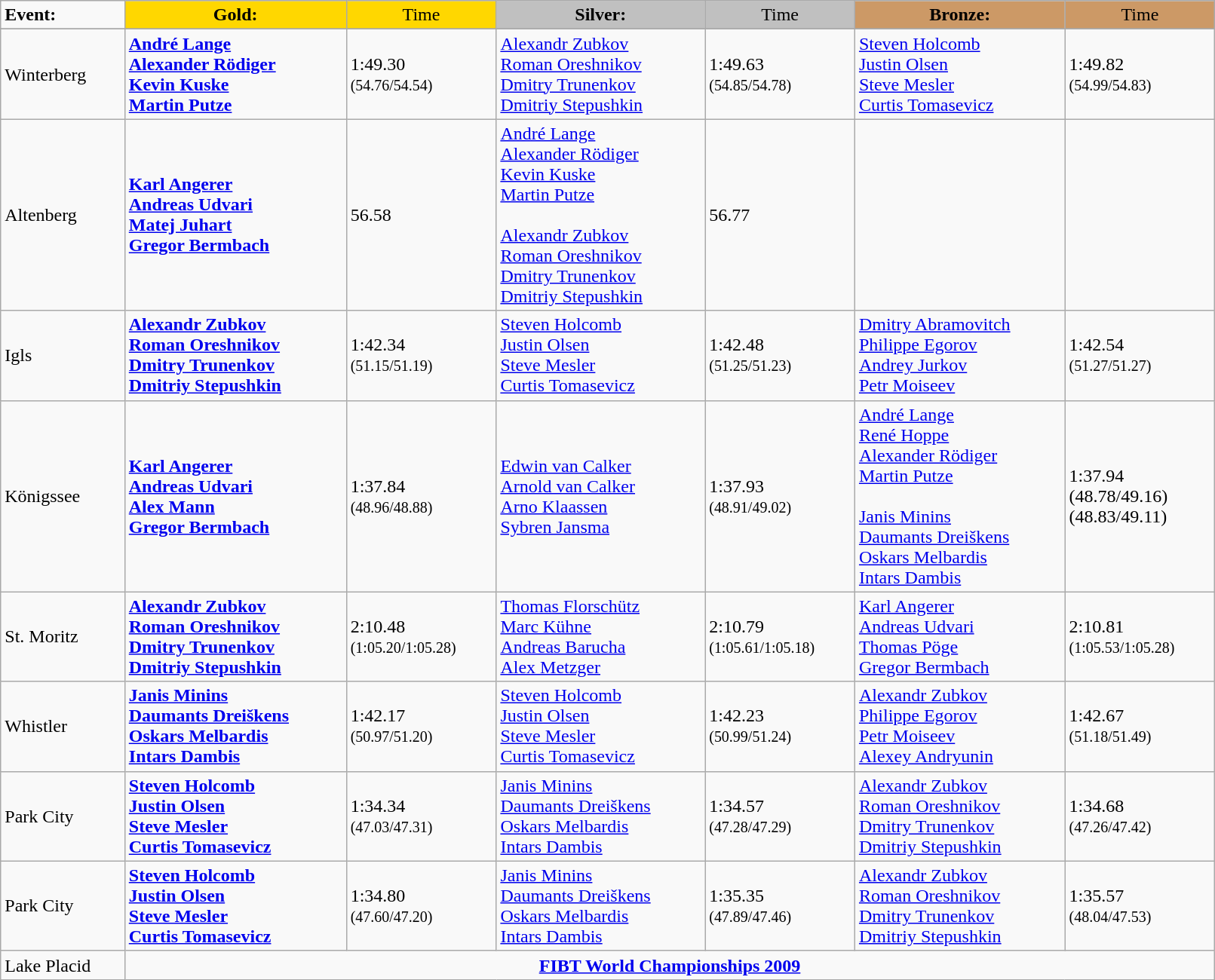<table class="wikitable" width=85%>
<tr>
<td><strong>Event:</strong></td>
<td style="text-align:center;background-color:gold;"><strong>Gold:</strong></td>
<td style="text-align:center;background-color:gold;">Time</td>
<td style="text-align:center;background-color:silver;"><strong>Silver:</strong></td>
<td style="text-align:center;background-color:silver;">Time</td>
<td style="text-align:center;background-color:#CC9966;"><strong>Bronze:</strong></td>
<td style="text-align:center;background-color:#CC9966;">Time</td>
</tr>
<tr bgcolor="#cccccc">
</tr>
<tr>
<td>Winterberg</td>
<td><strong><a href='#'>André Lange</a><br><a href='#'>Alexander Rödiger</a><br><a href='#'>Kevin Kuske</a><br><a href='#'>Martin Putze</a><br><small></small></strong></td>
<td>1:49.30<br><small>(54.76/54.54)</small></td>
<td><a href='#'>Alexandr Zubkov</a><br><a href='#'>Roman Oreshnikov</a><br><a href='#'>Dmitry Trunenkov</a><br><a href='#'>Dmitriy Stepushkin</a><br><small></small></td>
<td>1:49.63<br><small>(54.85/54.78)</small></td>
<td><a href='#'>Steven Holcomb</a><br><a href='#'>Justin Olsen</a><br><a href='#'>Steve Mesler</a><br><a href='#'>Curtis Tomasevicz</a><br><small></small></td>
<td>1:49.82<br><small>(54.99/54.83)</small></td>
</tr>
<tr>
<td>Altenberg</td>
<td><strong><a href='#'>Karl Angerer</a><br><a href='#'>Andreas Udvari</a><br><a href='#'>Matej Juhart</a><br><a href='#'>Gregor Bermbach</a><br><small></small></strong></td>
<td>56.58</td>
<td><a href='#'>André Lange</a><br><a href='#'>Alexander Rödiger</a><br><a href='#'>Kevin Kuske</a><br><a href='#'>Martin Putze</a><br><small></small><br><a href='#'>Alexandr Zubkov</a><br><a href='#'>Roman Oreshnikov</a><br><a href='#'>Dmitry Trunenkov</a><br><a href='#'>Dmitriy Stepushkin</a><br><small></small></td>
<td>56.77</td>
<td></td>
<td></td>
</tr>
<tr>
<td>Igls</td>
<td><strong><a href='#'>Alexandr Zubkov</a><br><a href='#'>Roman Oreshnikov</a><br><a href='#'>Dmitry Trunenkov</a><br><a href='#'>Dmitriy Stepushkin</a><br><small></small></strong></td>
<td>1:42.34<br><small>(51.15/51.19)</small></td>
<td><a href='#'>Steven Holcomb</a><br><a href='#'>Justin Olsen</a><br><a href='#'>Steve Mesler</a><br><a href='#'>Curtis Tomasevicz</a><br><small></small></td>
<td>1:42.48<br><small>(51.25/51.23)</small></td>
<td><a href='#'>Dmitry Abramovitch</a><br><a href='#'>Philippe Egorov</a><br><a href='#'>Andrey Jurkov</a><br><a href='#'>Petr Moiseev</a><br><small></small></td>
<td>1:42.54<br><small>(51.27/51.27)</small></td>
</tr>
<tr>
<td>Königssee</td>
<td><strong><a href='#'>Karl Angerer</a><br><a href='#'>Andreas Udvari</a><br><a href='#'>Alex Mann</a><br><a href='#'>Gregor Bermbach</a><br><small></small></strong></td>
<td>1:37.84<br><small>(48.96/48.88)</small></td>
<td><a href='#'>Edwin van Calker</a><br><a href='#'>Arnold van Calker</a><br><a href='#'>Arno Klaassen</a><br><a href='#'>Sybren Jansma</a><br><small></small></td>
<td>1:37.93<br><small>(48.91/49.02)</small></td>
<td><a href='#'>André Lange</a><br><a href='#'>René Hoppe</a><br><a href='#'>Alexander Rödiger</a><br><a href='#'>Martin Putze</a><br><small></small><br><a href='#'>Janis Minins</a><br><a href='#'>Daumants Dreiškens</a><br><a href='#'>Oskars Melbardis</a><br><a href='#'>Intars Dambis</a><br><small></small></td>
<td>1:37.94<br>(48.78/49.16)<br>(48.83/49.11)</td>
</tr>
<tr>
<td>St. Moritz</td>
<td><strong><a href='#'>Alexandr Zubkov</a><br><a href='#'>Roman Oreshnikov</a><br><a href='#'>Dmitry Trunenkov</a><br><a href='#'>Dmitriy Stepushkin</a><br><small></small></strong></td>
<td>2:10.48<br><small>(1:05.20/1:05.28)</small></td>
<td><a href='#'>Thomas Florschütz</a><br><a href='#'>Marc Kühne</a><br><a href='#'>Andreas Barucha</a><br><a href='#'>Alex Metzger</a><br><small></small></td>
<td>2:10.79<br><small>(1:05.61/1:05.18)</small></td>
<td><a href='#'>Karl Angerer</a><br><a href='#'>Andreas Udvari</a><br><a href='#'>Thomas Pöge</a><br><a href='#'>Gregor Bermbach</a><br></td>
<td>2:10.81<br><small>(1:05.53/1:05.28)</small></td>
</tr>
<tr>
<td>Whistler</td>
<td><strong><a href='#'>Janis Minins</a><br><a href='#'>Daumants Dreiškens</a><br><a href='#'>Oskars Melbardis</a><br><a href='#'>Intars Dambis</a><br><small></small></strong></td>
<td>1:42.17<br><small>(50.97/51.20)</small></td>
<td><a href='#'>Steven Holcomb</a><br><a href='#'>Justin Olsen</a><br><a href='#'>Steve Mesler</a><br><a href='#'>Curtis Tomasevicz</a><br><small></small></td>
<td>1:42.23<br><small>(50.99/51.24)</small></td>
<td><a href='#'>Alexandr Zubkov</a><br><a href='#'>Philippe Egorov</a><br><a href='#'>Petr Moiseev</a><br><a href='#'>Alexey Andryunin</a><br><small></small></td>
<td>1:42.67<br><small>(51.18/51.49)</small></td>
</tr>
<tr>
<td>Park City</td>
<td><strong><a href='#'>Steven Holcomb</a><br><a href='#'>Justin Olsen</a><br><a href='#'>Steve Mesler</a><br><a href='#'>Curtis Tomasevicz</a><br><small></small></strong></td>
<td>1:34.34 <br><small>(47.03/47.31)</small></td>
<td><a href='#'>Janis Minins</a><br><a href='#'>Daumants Dreiškens</a><br><a href='#'>Oskars Melbardis</a><br><a href='#'>Intars Dambis</a><br><small></small></td>
<td>1:34.57<br><small>(47.28/47.29)</small></td>
<td><a href='#'>Alexandr Zubkov</a><br><a href='#'>Roman Oreshnikov</a><br><a href='#'>Dmitry Trunenkov</a><br><a href='#'>Dmitriy Stepushkin</a><br><small></small></td>
<td>1:34.68<br><small>(47.26/47.42)</small></td>
</tr>
<tr>
<td>Park City</td>
<td><strong><a href='#'>Steven Holcomb</a><br><a href='#'>Justin Olsen</a><br><a href='#'>Steve Mesler</a><br><a href='#'>Curtis Tomasevicz</a><br><small></small></strong></td>
<td>1:34.80 <br><small>(47.60/47.20)</small></td>
<td><a href='#'>Janis Minins</a><br><a href='#'>Daumants Dreiškens</a><br><a href='#'>Oskars Melbardis</a><br><a href='#'>Intars Dambis</a><br><small></small></td>
<td>1:35.35<br><small>(47.89/47.46)</small></td>
<td><a href='#'>Alexandr Zubkov</a><br><a href='#'>Roman Oreshnikov</a><br><a href='#'>Dmitry Trunenkov</a><br><a href='#'>Dmitriy Stepushkin</a><br><small></small></td>
<td>1:35.57<br><small>(48.04/47.53)</small></td>
</tr>
<tr>
<td>Lake Placid</td>
<td colspan=6 align=center><strong><a href='#'>FIBT World Championships 2009</a></strong></td>
</tr>
</table>
